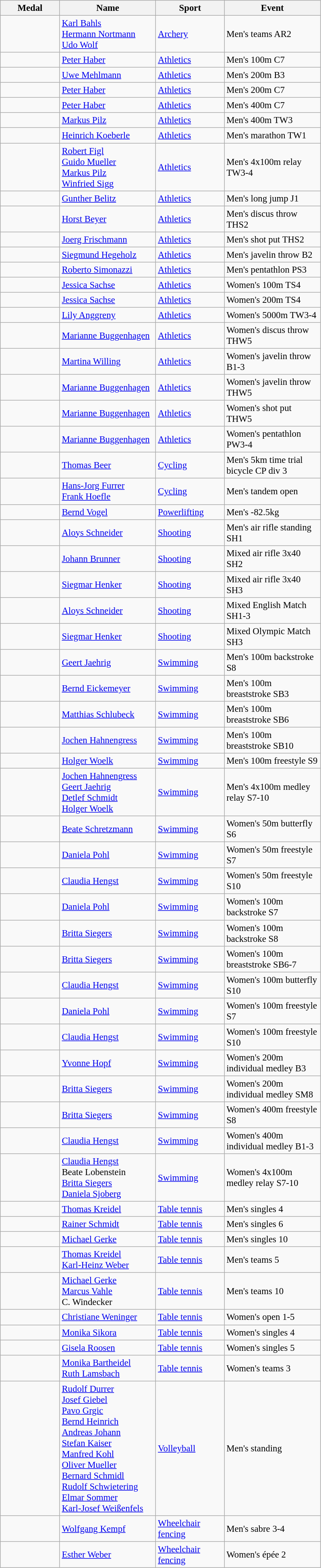<table class=wikitable style="font-size:95%">
<tr>
<th style="width:6em">Medal</th>
<th style="width:10em">Name</th>
<th style="width:7em">Sport</th>
<th style="width:10em">Event</th>
</tr>
<tr>
<td></td>
<td><a href='#'>Karl Bahls</a><br> <a href='#'>Hermann Nortmann</a><br> <a href='#'>Udo Wolf</a></td>
<td><a href='#'>Archery</a></td>
<td>Men's teams AR2</td>
</tr>
<tr>
<td></td>
<td><a href='#'>Peter Haber</a></td>
<td><a href='#'>Athletics</a></td>
<td>Men's 100m C7</td>
</tr>
<tr>
<td></td>
<td><a href='#'>Uwe Mehlmann</a></td>
<td><a href='#'>Athletics</a></td>
<td>Men's 200m B3</td>
</tr>
<tr>
<td></td>
<td><a href='#'>Peter Haber</a></td>
<td><a href='#'>Athletics</a></td>
<td>Men's 200m C7</td>
</tr>
<tr>
<td></td>
<td><a href='#'>Peter Haber</a></td>
<td><a href='#'>Athletics</a></td>
<td>Men's 400m C7</td>
</tr>
<tr>
<td></td>
<td><a href='#'>Markus Pilz</a></td>
<td><a href='#'>Athletics</a></td>
<td>Men's 400m TW3</td>
</tr>
<tr>
<td></td>
<td><a href='#'>Heinrich Koeberle</a></td>
<td><a href='#'>Athletics</a></td>
<td>Men's marathon TW1</td>
</tr>
<tr>
<td></td>
<td><a href='#'>Robert Figl</a><br> <a href='#'>Guido Mueller</a><br> <a href='#'>Markus Pilz</a><br> <a href='#'>Winfried Sigg</a></td>
<td><a href='#'>Athletics</a></td>
<td>Men's 4x100m relay TW3-4</td>
</tr>
<tr>
<td></td>
<td><a href='#'>Gunther Belitz</a></td>
<td><a href='#'>Athletics</a></td>
<td>Men's long jump J1</td>
</tr>
<tr>
<td></td>
<td><a href='#'>Horst Beyer</a></td>
<td><a href='#'>Athletics</a></td>
<td>Men's discus throw THS2</td>
</tr>
<tr>
<td></td>
<td><a href='#'>Joerg Frischmann</a></td>
<td><a href='#'>Athletics</a></td>
<td>Men's shot put THS2</td>
</tr>
<tr>
<td></td>
<td><a href='#'>Siegmund Hegeholz</a></td>
<td><a href='#'>Athletics</a></td>
<td>Men's javelin throw B2</td>
</tr>
<tr>
<td></td>
<td><a href='#'>Roberto Simonazzi</a></td>
<td><a href='#'>Athletics</a></td>
<td>Men's pentathlon PS3</td>
</tr>
<tr>
<td></td>
<td><a href='#'>Jessica Sachse</a></td>
<td><a href='#'>Athletics</a></td>
<td>Women's 100m TS4</td>
</tr>
<tr>
<td></td>
<td><a href='#'>Jessica Sachse</a></td>
<td><a href='#'>Athletics</a></td>
<td>Women's 200m TS4</td>
</tr>
<tr>
<td></td>
<td><a href='#'>Lily Anggreny</a></td>
<td><a href='#'>Athletics</a></td>
<td>Women's 5000m TW3-4</td>
</tr>
<tr>
<td></td>
<td><a href='#'>Marianne Buggenhagen</a></td>
<td><a href='#'>Athletics</a></td>
<td>Women's discus throw THW5</td>
</tr>
<tr>
<td></td>
<td><a href='#'>Martina Willing</a></td>
<td><a href='#'>Athletics</a></td>
<td>Women's javelin throw B1-3</td>
</tr>
<tr>
<td></td>
<td><a href='#'>Marianne Buggenhagen</a></td>
<td><a href='#'>Athletics</a></td>
<td>Women's javelin throw THW5</td>
</tr>
<tr>
<td></td>
<td><a href='#'>Marianne Buggenhagen</a></td>
<td><a href='#'>Athletics</a></td>
<td>Women's shot put THW5</td>
</tr>
<tr>
<td></td>
<td><a href='#'>Marianne Buggenhagen</a></td>
<td><a href='#'>Athletics</a></td>
<td>Women's pentathlon PW3-4</td>
</tr>
<tr>
<td></td>
<td><a href='#'>Thomas Beer</a></td>
<td><a href='#'>Cycling</a></td>
<td>Men's 5km time trial bicycle CP div 3</td>
</tr>
<tr>
<td></td>
<td><a href='#'>Hans-Jorg Furrer</a><br> <a href='#'>Frank Hoefle</a></td>
<td><a href='#'>Cycling</a></td>
<td>Men's tandem open</td>
</tr>
<tr>
<td></td>
<td><a href='#'>Bernd Vogel</a></td>
<td><a href='#'>Powerlifting</a></td>
<td>Men's -82.5kg</td>
</tr>
<tr>
<td></td>
<td><a href='#'>Aloys Schneider</a></td>
<td><a href='#'>Shooting</a></td>
<td>Men's air rifle standing SH1</td>
</tr>
<tr>
<td></td>
<td><a href='#'>Johann Brunner</a></td>
<td><a href='#'>Shooting</a></td>
<td>Mixed air rifle 3x40 SH2</td>
</tr>
<tr>
<td></td>
<td><a href='#'>Siegmar Henker</a></td>
<td><a href='#'>Shooting</a></td>
<td>Mixed air rifle 3x40 SH3</td>
</tr>
<tr>
<td></td>
<td><a href='#'>Aloys Schneider</a></td>
<td><a href='#'>Shooting</a></td>
<td>Mixed English Match SH1-3</td>
</tr>
<tr>
<td></td>
<td><a href='#'>Siegmar Henker</a></td>
<td><a href='#'>Shooting</a></td>
<td>Mixed Olympic Match SH3</td>
</tr>
<tr>
<td></td>
<td><a href='#'>Geert Jaehrig</a></td>
<td><a href='#'>Swimming</a></td>
<td>Men's 100m backstroke S8</td>
</tr>
<tr>
<td></td>
<td><a href='#'>Bernd Eickemeyer</a></td>
<td><a href='#'>Swimming</a></td>
<td>Men's 100m breaststroke SB3</td>
</tr>
<tr>
<td></td>
<td><a href='#'>Matthias Schlubeck</a></td>
<td><a href='#'>Swimming</a></td>
<td>Men's 100m breaststroke SB6</td>
</tr>
<tr>
<td></td>
<td><a href='#'>Jochen Hahnengress</a></td>
<td><a href='#'>Swimming</a></td>
<td>Men's 100m breaststroke SB10</td>
</tr>
<tr>
<td></td>
<td><a href='#'>Holger Woelk</a></td>
<td><a href='#'>Swimming</a></td>
<td>Men's 100m freestyle S9</td>
</tr>
<tr>
<td></td>
<td><a href='#'>Jochen Hahnengress</a><br> <a href='#'>Geert Jaehrig</a><br> <a href='#'>Detlef Schmidt</a><br> <a href='#'>Holger Woelk</a></td>
<td><a href='#'>Swimming</a></td>
<td>Men's 4x100m medley relay S7-10</td>
</tr>
<tr>
<td></td>
<td><a href='#'>Beate Schretzmann</a></td>
<td><a href='#'>Swimming</a></td>
<td>Women's 50m butterfly S6</td>
</tr>
<tr>
<td></td>
<td><a href='#'>Daniela Pohl</a></td>
<td><a href='#'>Swimming</a></td>
<td>Women's 50m freestyle S7</td>
</tr>
<tr>
<td></td>
<td><a href='#'>Claudia Hengst</a></td>
<td><a href='#'>Swimming</a></td>
<td>Women's 50m freestyle S10</td>
</tr>
<tr>
<td></td>
<td><a href='#'>Daniela Pohl</a></td>
<td><a href='#'>Swimming</a></td>
<td>Women's 100m backstroke S7</td>
</tr>
<tr>
<td></td>
<td><a href='#'>Britta Siegers</a></td>
<td><a href='#'>Swimming</a></td>
<td>Women's 100m backstroke S8</td>
</tr>
<tr>
<td></td>
<td><a href='#'>Britta Siegers</a></td>
<td><a href='#'>Swimming</a></td>
<td>Women's 100m breaststroke SB6-7</td>
</tr>
<tr>
<td></td>
<td><a href='#'>Claudia Hengst</a></td>
<td><a href='#'>Swimming</a></td>
<td>Women's 100m butterfly S10</td>
</tr>
<tr>
<td></td>
<td><a href='#'>Daniela Pohl</a></td>
<td><a href='#'>Swimming</a></td>
<td>Women's 100m freestyle S7</td>
</tr>
<tr>
<td></td>
<td><a href='#'>Claudia Hengst</a></td>
<td><a href='#'>Swimming</a></td>
<td>Women's 100m freestyle S10</td>
</tr>
<tr>
<td></td>
<td><a href='#'>Yvonne Hopf</a></td>
<td><a href='#'>Swimming</a></td>
<td>Women's 200m individual medley B3</td>
</tr>
<tr>
<td></td>
<td><a href='#'>Britta Siegers</a></td>
<td><a href='#'>Swimming</a></td>
<td>Women's 200m individual medley SM8</td>
</tr>
<tr>
<td></td>
<td><a href='#'>Britta Siegers</a></td>
<td><a href='#'>Swimming</a></td>
<td>Women's 400m freestyle S8</td>
</tr>
<tr>
<td></td>
<td><a href='#'>Claudia Hengst</a></td>
<td><a href='#'>Swimming</a></td>
<td>Women's 400m individual medley B1-3</td>
</tr>
<tr>
<td></td>
<td><a href='#'>Claudia Hengst</a><br> Beate Lobenstein<br> <a href='#'>Britta Siegers</a><br> <a href='#'>Daniela Sjoberg</a></td>
<td><a href='#'>Swimming</a></td>
<td>Women's 4x100m medley relay S7-10</td>
</tr>
<tr>
<td></td>
<td><a href='#'>Thomas Kreidel</a></td>
<td><a href='#'>Table tennis</a></td>
<td>Men's singles 4</td>
</tr>
<tr>
<td></td>
<td><a href='#'>Rainer Schmidt</a></td>
<td><a href='#'>Table tennis</a></td>
<td>Men's singles 6</td>
</tr>
<tr>
<td></td>
<td><a href='#'>Michael Gerke</a></td>
<td><a href='#'>Table tennis</a></td>
<td>Men's singles 10</td>
</tr>
<tr>
<td></td>
<td><a href='#'>Thomas Kreidel</a><br> <a href='#'>Karl-Heinz Weber</a></td>
<td><a href='#'>Table tennis</a></td>
<td>Men's teams 5</td>
</tr>
<tr>
<td></td>
<td><a href='#'>Michael Gerke</a><br> <a href='#'>Marcus Vahle</a><br> C. Windecker</td>
<td><a href='#'>Table tennis</a></td>
<td>Men's teams 10</td>
</tr>
<tr>
<td></td>
<td><a href='#'>Christiane Weninger</a></td>
<td><a href='#'>Table tennis</a></td>
<td>Women's open 1-5</td>
</tr>
<tr>
<td></td>
<td><a href='#'>Monika Sikora</a></td>
<td><a href='#'>Table tennis</a></td>
<td>Women's singles 4</td>
</tr>
<tr>
<td></td>
<td><a href='#'>Gisela Roosen</a></td>
<td><a href='#'>Table tennis</a></td>
<td>Women's singles 5</td>
</tr>
<tr>
<td></td>
<td><a href='#'>Monika Bartheidel</a><br> <a href='#'>Ruth Lamsbach</a></td>
<td><a href='#'>Table tennis</a></td>
<td>Women's teams 3</td>
</tr>
<tr>
<td></td>
<td><a href='#'>Rudolf Durrer</a><br> <a href='#'>Josef Giebel</a><br> <a href='#'>Pavo Grgic</a><br> <a href='#'>Bernd Heinrich</a><br> <a href='#'>Andreas Johann</a><br> <a href='#'>Stefan Kaiser</a><br> <a href='#'>Manfred Kohl</a><br> <a href='#'>Oliver Mueller</a><br> <a href='#'>Bernard Schmidl</a><br> <a href='#'>Rudolf Schwietering</a><br> <a href='#'>Elmar Sommer</a><br> <a href='#'>Karl-Josef Weißenfels</a></td>
<td><a href='#'>Volleyball</a></td>
<td>Men's standing</td>
</tr>
<tr>
<td></td>
<td><a href='#'>Wolfgang Kempf</a></td>
<td><a href='#'>Wheelchair fencing</a></td>
<td>Men's sabre 3-4</td>
</tr>
<tr>
<td></td>
<td><a href='#'>Esther Weber</a></td>
<td><a href='#'>Wheelchair fencing</a></td>
<td>Women's épée 2</td>
</tr>
</table>
